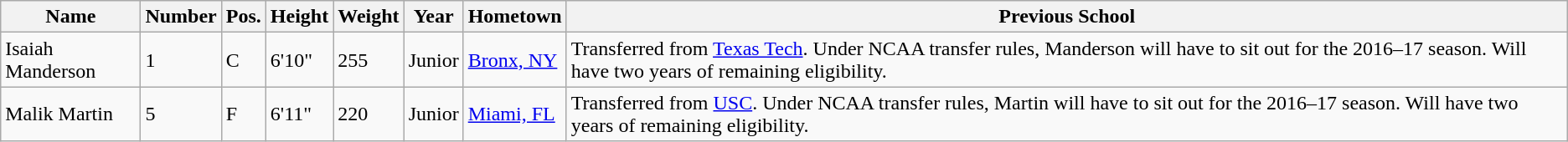<table class="wikitable sortable" border="1">
<tr>
<th>Name</th>
<th>Number</th>
<th>Pos.</th>
<th>Height</th>
<th>Weight</th>
<th>Year</th>
<th>Hometown</th>
<th class="unsortable">Previous School</th>
</tr>
<tr>
<td>Isaiah Manderson</td>
<td>1</td>
<td>C</td>
<td>6'10"</td>
<td>255</td>
<td>Junior</td>
<td><a href='#'>Bronx, NY</a></td>
<td>Transferred from <a href='#'>Texas Tech</a>. Under NCAA transfer rules, Manderson will have to sit out for the 2016–17 season. Will have two years of remaining eligibility.</td>
</tr>
<tr>
<td>Malik Martin</td>
<td>5</td>
<td>F</td>
<td>6'11"</td>
<td>220</td>
<td>Junior</td>
<td><a href='#'>Miami, FL</a></td>
<td>Transferred from <a href='#'>USC</a>. Under NCAA transfer rules, Martin will have to sit out for the 2016–17 season. Will have two years of remaining eligibility.</td>
</tr>
</table>
